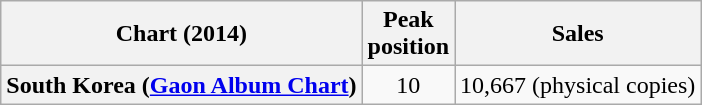<table class="wikitable plainrowheaders" style="text-align:center;">
<tr>
<th>Chart (2014)</th>
<th>Peak<br>position</th>
<th>Sales</th>
</tr>
<tr>
<th scope="row">South Korea (<a href='#'>Gaon Album Chart</a>)</th>
<td>10</td>
<td>10,667 (physical copies)</td>
</tr>
</table>
